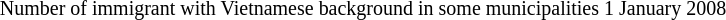<table border=0 cellpadding=2 cellspacing=0 align=center>
<tr>
<td></td>
</tr>
<tr>
<td align="center"><small>Number of immigrant with Vietnamese background in some municipalities 1 January 2008</small></td>
</tr>
</table>
